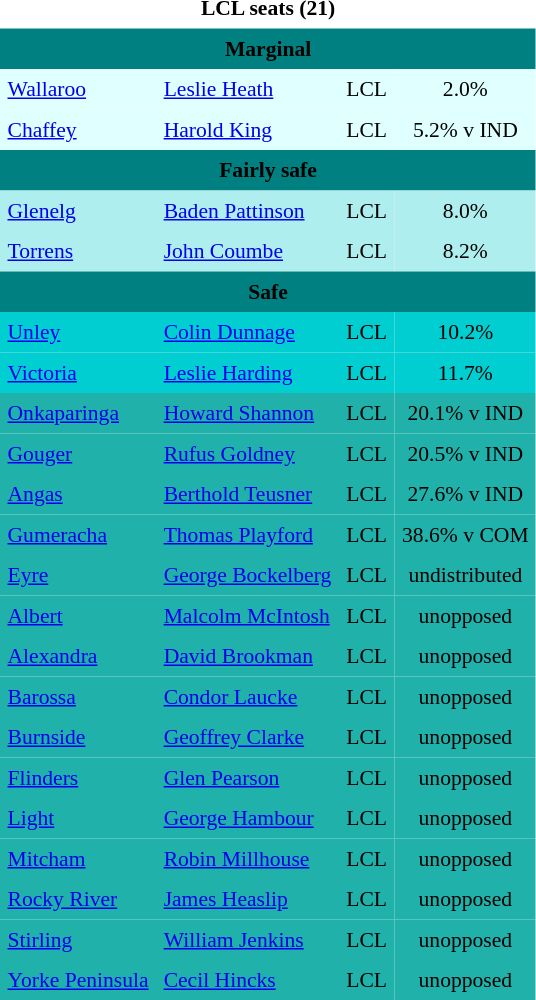<table class="toccolours" cellpadding="5" cellspacing="0" style="float:left; margin-right:.5em; margin-top:.4em; font-size:90%;">
<tr>
<td COLSPAN=4 align="center"><strong>LCL seats (21)</strong></td>
</tr>
<tr>
<td COLSPAN=4 align="center" bgcolor="Teal"><span><strong>Marginal</strong></span></td>
</tr>
<tr>
<td align="left" bgcolor="E0FFFF"><a href='#'>Wallaroo</a></td>
<td align="left" bgcolor="E0FFFF"><a href='#'>Leslie Heath</a></td>
<td align="left" bgcolor="E0FFFF">LCL</td>
<td align="center" bgcolor="E0FFFF">2.0%</td>
</tr>
<tr>
<td align="left" bgcolor="E0FFFF"><a href='#'>Chaffey</a></td>
<td align="left" bgcolor="E0FFFF"><a href='#'>Harold King</a></td>
<td align="left" bgcolor="E0FFFF">LCL</td>
<td align="center" bgcolor="E0FFFF">5.2% v IND</td>
</tr>
<tr>
<td COLSPAN=4 align="center" bgcolor="Teal"><span><strong>Fairly safe</strong></span></td>
</tr>
<tr>
<td align="left" bgcolor="AFEEEE"><a href='#'>Glenelg</a></td>
<td align="left" bgcolor="AFEEEE"><a href='#'>Baden Pattinson</a></td>
<td align="left" bgcolor="AFEEEE">LCL</td>
<td align="center" bgcolor="AFEEEE">8.0%</td>
</tr>
<tr>
<td align="left" bgcolor="AFEEEE"><a href='#'>Torrens</a></td>
<td align="left" bgcolor="AFEEEE"><a href='#'>John Coumbe</a></td>
<td align="left" bgcolor="AFEEEE">LCL</td>
<td align="center" bgcolor="AFEEEE">8.2%</td>
</tr>
<tr>
<td COLSPAN=4 align="center" bgcolor="Teal"><span><strong>Safe</strong></span></td>
</tr>
<tr>
<td align="left" bgcolor="00CED1"><a href='#'>Unley</a></td>
<td align="left" bgcolor="00CED1"><a href='#'>Colin Dunnage</a></td>
<td align="left" bgcolor="00CED1">LCL</td>
<td align="center" bgcolor="00CED1">10.2%</td>
</tr>
<tr>
<td align="left" bgcolor="00CED1"><a href='#'>Victoria</a></td>
<td align="left" bgcolor="00CED1"><a href='#'>Leslie Harding</a></td>
<td align="left" bgcolor="00CED1">LCL</td>
<td align="center" bgcolor="00CED1">11.7%</td>
</tr>
<tr>
<td align="left" bgcolor="20B2AA"><a href='#'>Onkaparinga</a></td>
<td align="left" bgcolor="20B2AA"><a href='#'>Howard Shannon</a></td>
<td align="left" bgcolor="20B2AA">LCL</td>
<td align="center" bgcolor="20B2AA">20.1% v IND</td>
</tr>
<tr>
<td align="left" bgcolor="20B2AA"><a href='#'>Gouger</a></td>
<td align="left" bgcolor="20B2AA"><a href='#'>Rufus Goldney</a></td>
<td align="left" bgcolor="20B2AA">LCL</td>
<td align="center" bgcolor="20B2AA">20.5% v IND</td>
</tr>
<tr>
<td align="left" bgcolor="20B2AA"><a href='#'>Angas</a></td>
<td align="left" bgcolor="20B2AA"><a href='#'>Berthold Teusner</a></td>
<td align="left" bgcolor="20B2AA">LCL</td>
<td align="center" bgcolor="20B2AA">27.6% v IND</td>
</tr>
<tr>
<td align="left" bgcolor="20B2AA"><a href='#'>Gumeracha</a></td>
<td align="left" bgcolor="20B2AA"><a href='#'>Thomas Playford</a></td>
<td align="left" bgcolor="20B2AA">LCL</td>
<td align="center" bgcolor="20B2AA">38.6% v COM</td>
</tr>
<tr>
<td align="left" bgcolor="20B2AA"><a href='#'>Eyre</a></td>
<td align="left" bgcolor="20B2AA"><a href='#'>George Bockelberg</a></td>
<td align="left" bgcolor="20B2AA">LCL</td>
<td align="center" bgcolor="20B2AA">undistributed</td>
</tr>
<tr>
<td align="left" bgcolor="20B2AA"><a href='#'>Albert</a></td>
<td align="left" bgcolor="20B2AA"><a href='#'>Malcolm McIntosh</a></td>
<td align="left" bgcolor="20B2AA">LCL</td>
<td align="center" bgcolor="20B2AA">unopposed</td>
</tr>
<tr>
<td align="left" bgcolor="20B2AA"><a href='#'>Alexandra</a></td>
<td align="left" bgcolor="20B2AA"><a href='#'>David Brookman</a></td>
<td align="left" bgcolor="20B2AA">LCL</td>
<td align="center" bgcolor="20B2AA">unopposed</td>
</tr>
<tr>
<td align="left" bgcolor="20B2AA"><a href='#'>Barossa</a></td>
<td align="left" bgcolor="20B2AA"><a href='#'>Condor Laucke</a></td>
<td align="left" bgcolor="20B2AA">LCL</td>
<td align="center" bgcolor="20B2AA">unopposed</td>
</tr>
<tr>
<td align="left" bgcolor="20B2AA"><a href='#'>Burnside</a></td>
<td align="left" bgcolor="20B2AA"><a href='#'>Geoffrey Clarke</a></td>
<td align="left" bgcolor="20B2AA">LCL</td>
<td align="center" bgcolor="20B2AA">unopposed</td>
</tr>
<tr>
<td align="left" bgcolor="20B2AA"><a href='#'>Flinders</a></td>
<td align="left" bgcolor="20B2AA"><a href='#'>Glen Pearson</a></td>
<td align="left" bgcolor="20B2AA">LCL</td>
<td align="center" bgcolor="20B2AA">unopposed</td>
</tr>
<tr>
<td align="left" bgcolor="20B2AA"><a href='#'>Light</a></td>
<td align="left" bgcolor="20B2AA"><a href='#'>George Hambour</a></td>
<td align="left" bgcolor="20B2AA">LCL</td>
<td align="center" bgcolor="20B2AA">unopposed</td>
</tr>
<tr>
<td align="left" bgcolor="20B2AA"><a href='#'>Mitcham</a></td>
<td align="left" bgcolor="20B2AA"><a href='#'>Robin Millhouse</a></td>
<td align="left" bgcolor="20B2AA">LCL</td>
<td align="center" bgcolor="20B2AA">unopposed</td>
</tr>
<tr>
<td align="left" bgcolor="20B2AA"><a href='#'>Rocky River</a></td>
<td align="left" bgcolor="20B2AA"><a href='#'>James Heaslip</a></td>
<td align="left" bgcolor="20B2AA">LCL</td>
<td align="center" bgcolor="20B2AA">unopposed</td>
</tr>
<tr>
<td align="left" bgcolor="20B2AA"><a href='#'>Stirling</a></td>
<td align="left" bgcolor="20B2AA"><a href='#'>William Jenkins</a></td>
<td align="left" bgcolor="20B2AA">LCL</td>
<td align="center" bgcolor="20B2AA">unopposed</td>
</tr>
<tr>
<td align="left" bgcolor="20B2AA"><a href='#'>Yorke Peninsula</a></td>
<td align="left" bgcolor="20B2AA"><a href='#'>Cecil Hincks</a></td>
<td align="left" bgcolor="20B2AA">LCL</td>
<td align="center" bgcolor="20B2AA">unopposed</td>
</tr>
<tr>
</tr>
</table>
